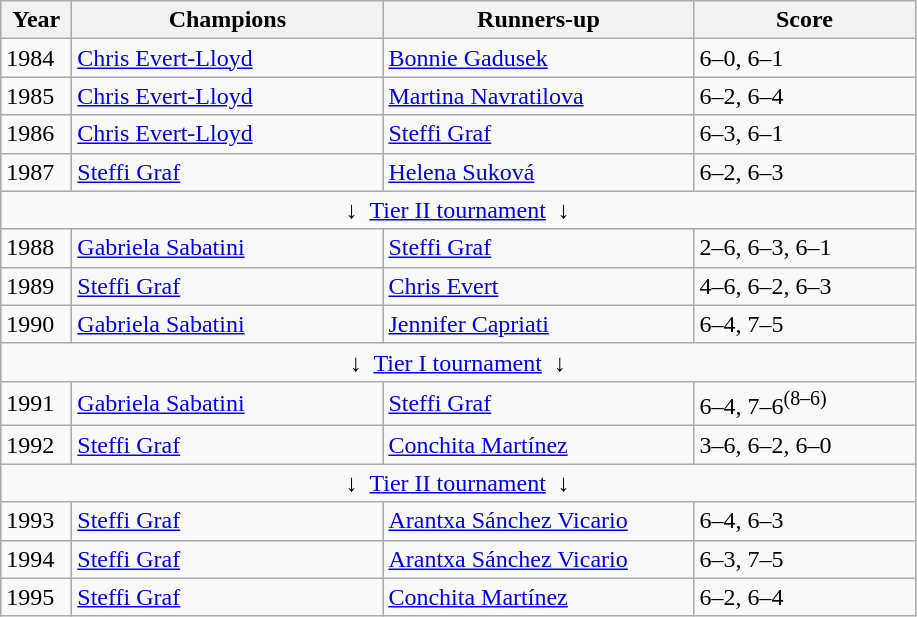<table class="wikitable">
<tr>
<th style="width:40px">Year</th>
<th style="width:200px">Champions</th>
<th style="width:200px">Runners-up</th>
<th style="width:140px" class="unsortable">Score</th>
</tr>
<tr>
<td>1984</td>
<td> <a href='#'>Chris Evert-Lloyd</a></td>
<td> <a href='#'>Bonnie Gadusek</a></td>
<td>6–0, 6–1</td>
</tr>
<tr>
<td>1985</td>
<td> <a href='#'>Chris Evert-Lloyd</a></td>
<td> <a href='#'>Martina Navratilova</a></td>
<td>6–2, 6–4</td>
</tr>
<tr>
<td>1986</td>
<td> <a href='#'>Chris Evert-Lloyd</a></td>
<td> <a href='#'>Steffi Graf</a></td>
<td>6–3, 6–1</td>
</tr>
<tr>
<td>1987</td>
<td> <a href='#'>Steffi Graf</a></td>
<td> <a href='#'>Helena Suková</a></td>
<td>6–2, 6–3</td>
</tr>
<tr>
<td colspan="4" align="center">↓  <a href='#'>Tier II tournament</a>  ↓</td>
</tr>
<tr>
<td>1988</td>
<td> <a href='#'>Gabriela Sabatini</a></td>
<td> <a href='#'>Steffi Graf</a></td>
<td>2–6, 6–3, 6–1</td>
</tr>
<tr>
<td>1989</td>
<td> <a href='#'>Steffi Graf</a></td>
<td> <a href='#'>Chris Evert</a></td>
<td>4–6, 6–2, 6–3</td>
</tr>
<tr>
<td>1990</td>
<td> <a href='#'>Gabriela Sabatini</a></td>
<td> <a href='#'>Jennifer Capriati</a></td>
<td>6–4, 7–5</td>
</tr>
<tr>
<td colspan="4" align="center">↓  <a href='#'>Tier I tournament</a>  ↓</td>
</tr>
<tr>
<td>1991</td>
<td> <a href='#'>Gabriela Sabatini</a></td>
<td> <a href='#'>Steffi Graf</a></td>
<td>6–4, 7–6<sup>(8–6)</sup></td>
</tr>
<tr>
<td>1992</td>
<td> <a href='#'>Steffi Graf</a></td>
<td> <a href='#'>Conchita Martínez</a></td>
<td>3–6, 6–2, 6–0</td>
</tr>
<tr>
<td colspan="4" align="center">↓  <a href='#'>Tier II tournament</a>  ↓</td>
</tr>
<tr>
<td>1993</td>
<td> <a href='#'>Steffi Graf</a></td>
<td> <a href='#'>Arantxa Sánchez Vicario</a></td>
<td>6–4, 6–3</td>
</tr>
<tr>
<td>1994</td>
<td> <a href='#'>Steffi Graf</a></td>
<td> <a href='#'>Arantxa Sánchez Vicario</a></td>
<td>6–3, 7–5</td>
</tr>
<tr>
<td>1995</td>
<td> <a href='#'>Steffi Graf</a></td>
<td> <a href='#'>Conchita Martínez</a></td>
<td>6–2, 6–4</td>
</tr>
</table>
